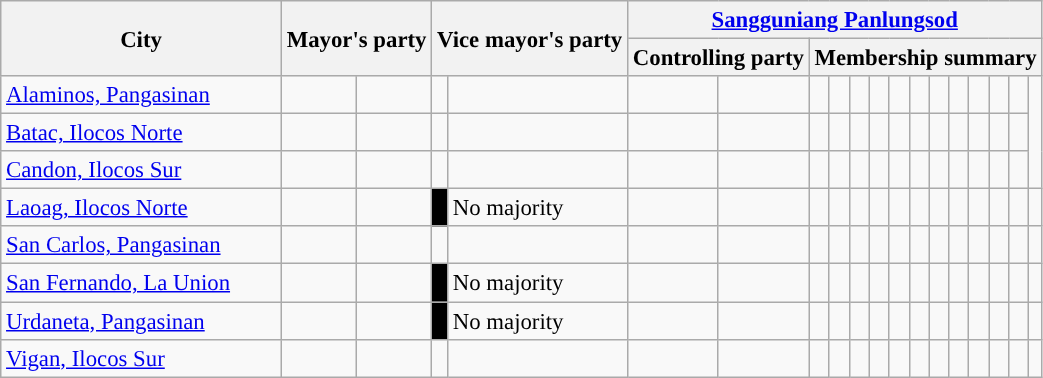<table class="wikitable" style="font-size:95%;">
<tr>
<th width="180px" rowspan="2">City</th>
<th colspan="2" rowspan="2">Mayor's party</th>
<th colspan="2" rowspan="2">Vice mayor's party</th>
<th colspan="16"><a href='#'>Sangguniang Panlungsod</a></th>
</tr>
<tr>
<th colspan="2">Controlling party</th>
<th colspan="14">Membership summary</th>
</tr>
<tr>
<td><a href='#'>Alaminos, Pangasinan</a></td>
<td></td>
<td></td>
<td></td>
<td> </td>
<td> </td>
<td> </td>
<td> </td>
<td> </td>
<td> </td>
<td> </td>
<td> </td>
<td> </td>
<td> </td>
<td> </td>
<td> </td>
<td> </td>
<td> </td>
</tr>
<tr>
<td><a href='#'>Batac, Ilocos Norte</a></td>
<td></td>
<td></td>
<td></td>
<td style="color:inherit;background:"></td>
<td style="color:inherit;background:"></td>
<td style="color:inherit;background:"></td>
<td style="color:inherit;background:"></td>
<td style="color:inherit;background:"></td>
<td style="color:inherit;background:"></td>
<td style="color:inherit;background:"></td>
<td style="color:inherit;background:"></td>
<td style="color:inherit;background:"></td>
<td style="color:inherit;background:"></td>
<td style="color:inherit;background:"></td>
<td style="color:inherit;background:"></td>
<td></td>
<td></td>
</tr>
<tr>
<td><a href='#'>Candon, Ilocos Sur</a></td>
<td></td>
<td></td>
<td></td>
<td style="color:inherit;background:"></td>
<td style="color:inherit;background:"></td>
<td style="color:inherit;background:"></td>
<td style="color:inherit;background:"></td>
<td style="color:inherit;background:"></td>
<td style="color:inherit;background:"></td>
<td style="color:inherit;background:"></td>
<td style="color:inherit;background:"></td>
<td style="color:inherit;background:"></td>
<td style="color:inherit;background:"></td>
<td style="color:inherit;background:"></td>
<td style="color:inherit;background:"></td>
<td></td>
<td></td>
</tr>
<tr>
<td><a href='#'>Laoag, Ilocos Norte</a></td>
<td></td>
<td></td>
<td bgcolor="black"></td>
<td>No majority</td>
<td style="color:inherit;background:"></td>
<td style="color:inherit;background:"></td>
<td style="color:inherit;background:"></td>
<td style="color:inherit;background:"></td>
<td style="color:inherit;background:"></td>
<td style="color:inherit;background:"></td>
<td style="color:inherit;background:"></td>
<td style="color:inherit;background:"></td>
<td style="color:inherit;background:"></td>
<td style="color:inherit;background:"></td>
<td style="color:inherit;background:"></td>
<td style="color:inherit;background:"></td>
<td></td>
<td></td>
</tr>
<tr>
<td><a href='#'>San Carlos, Pangasinan</a></td>
<td></td>
<td></td>
<td></td>
<td style="color:inherit;background:"></td>
<td style="color:inherit;background:"></td>
<td style="color:inherit;background:"></td>
<td style="color:inherit;background:"></td>
<td style="color:inherit;background:"></td>
<td style="color:inherit;background:"></td>
<td style="color:inherit;background:"></td>
<td style="color:inherit;background:"></td>
<td style="color:inherit;background:"></td>
<td style="color:inherit;background:"></td>
<td style="color:inherit;background:"></td>
<td style="color:inherit;background:"></td>
<td></td>
<td></td>
</tr>
<tr>
<td><a href='#'>San Fernando, La Union</a></td>
<td></td>
<td></td>
<td bgcolor="black"></td>
<td>No majority</td>
<td style="color:inherit;background:"></td>
<td style="color:inherit;background:"></td>
<td style="color:inherit;background:"></td>
<td style="color:inherit;background:"></td>
<td style="color:inherit;background:"></td>
<td style="color:inherit;background:"></td>
<td style="color:inherit;background:"></td>
<td style="color:inherit;background:"></td>
<td style="color:inherit;background:"></td>
<td style="color:inherit;background:"></td>
<td style="color:inherit;background:"></td>
<td style="color:inherit;background:"></td>
<td style="color:inherit;background:"></td>
<td style="color:inherit;background:"></td>
</tr>
<tr>
<td><a href='#'>Urdaneta, Pangasinan</a></td>
<td></td>
<td></td>
<td bgcolor="black"></td>
<td>No majority</td>
<td style="color:inherit;background:"></td>
<td style="color:inherit;background:"></td>
<td style="color:inherit;background:"></td>
<td style="color:inherit;background:"></td>
<td style="color:inherit;background:"></td>
<td style="color:inherit;background:"></td>
<td style="color:inherit;background:"></td>
<td style="color:inherit;background:"></td>
<td style="color:inherit;background:"></td>
<td style="color:inherit;background:"></td>
<td style="color:inherit;background:"></td>
<td style="color:inherit;background:"></td>
<td></td>
<td></td>
</tr>
<tr>
<td><a href='#'>Vigan, Ilocos Sur</a></td>
<td></td>
<td></td>
<td></td>
<td style="color:inherit;background:"></td>
<td style="color:inherit;background:"></td>
<td style="color:inherit;background:"></td>
<td style="color:inherit;background:"></td>
<td style="color:inherit;background:"></td>
<td style="color:inherit;background:"></td>
<td style="color:inherit;background:"></td>
<td style="color:inherit;background:"></td>
<td style="color:inherit;background:"></td>
<td style="color:inherit;background:"></td>
<td style="color:inherit;background:"></td>
<td style="color:inherit;background:"></td>
<td></td>
<td></td>
</tr>
</table>
